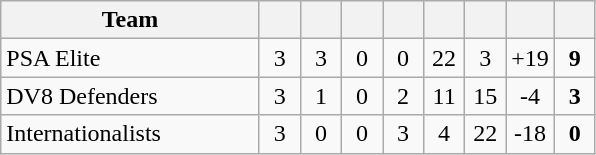<table class=wikitable style="text-align:center">
<tr>
<th style="width:165px;">Team</th>
<th width="20"></th>
<th width="20"></th>
<th width="20"></th>
<th width="20"></th>
<th width="20"></th>
<th width="20"></th>
<th width="20"></th>
<th width="20"></th>
</tr>
<tr>
<td align=left> PSA Elite</td>
<td>3</td>
<td>3</td>
<td>0</td>
<td>0</td>
<td>22</td>
<td>3</td>
<td>+19</td>
<td><strong>9 </strong></td>
</tr>
<tr>
<td align=left> DV8 Defenders</td>
<td>3</td>
<td>1</td>
<td>0</td>
<td>2</td>
<td>11</td>
<td>15</td>
<td>-4</td>
<td><strong>3 </strong></td>
</tr>
<tr>
<td align=left> Internationalists</td>
<td>3</td>
<td>0</td>
<td>0</td>
<td>3</td>
<td>4</td>
<td>22</td>
<td>-18</td>
<td><strong>0 </strong></td>
</tr>
</table>
